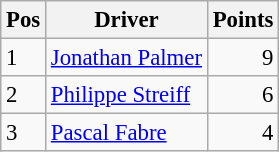<table class="wikitable" style="font-size: 95%;">
<tr>
<th>Pos</th>
<th>Driver</th>
<th>Points</th>
</tr>
<tr>
<td>1</td>
<td> <a href='#'>Jonathan Palmer</a></td>
<td align="right">9</td>
</tr>
<tr>
<td>2</td>
<td> <a href='#'>Philippe Streiff</a></td>
<td align="right">6</td>
</tr>
<tr>
<td>3</td>
<td> <a href='#'>Pascal Fabre</a></td>
<td align="right">4</td>
</tr>
</table>
